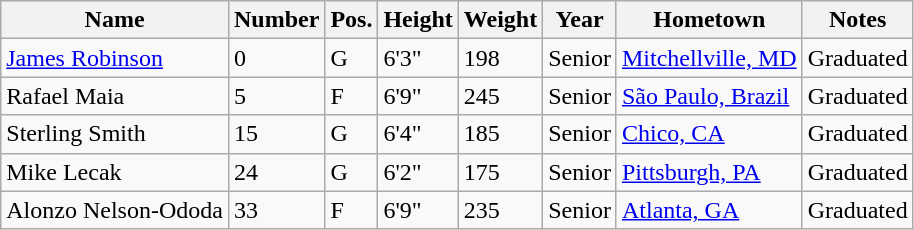<table class="wikitable sortable" border="1">
<tr>
<th>Name</th>
<th>Number</th>
<th>Pos.</th>
<th>Height</th>
<th>Weight</th>
<th>Year</th>
<th>Hometown</th>
<th class="unsortable">Notes</th>
</tr>
<tr>
<td><a href='#'>James Robinson</a></td>
<td>0</td>
<td>G</td>
<td>6'3"</td>
<td>198</td>
<td>Senior</td>
<td><a href='#'>Mitchellville, MD</a></td>
<td>Graduated</td>
</tr>
<tr>
<td>Rafael Maia</td>
<td>5</td>
<td>F</td>
<td>6'9"</td>
<td>245</td>
<td> Senior</td>
<td><a href='#'>São Paulo, Brazil</a></td>
<td>Graduated</td>
</tr>
<tr>
<td>Sterling Smith</td>
<td>15</td>
<td>G</td>
<td>6'4"</td>
<td>185</td>
<td> Senior</td>
<td><a href='#'>Chico, CA</a></td>
<td>Graduated</td>
</tr>
<tr>
<td>Mike Lecak</td>
<td>24</td>
<td>G</td>
<td>6'2"</td>
<td>175</td>
<td> Senior</td>
<td><a href='#'>Pittsburgh, PA</a></td>
<td>Graduated</td>
</tr>
<tr>
<td>Alonzo Nelson-Ododa</td>
<td>33</td>
<td>F</td>
<td>6'9"</td>
<td>235</td>
<td> Senior</td>
<td><a href='#'>Atlanta, GA</a></td>
<td>Graduated</td>
</tr>
</table>
